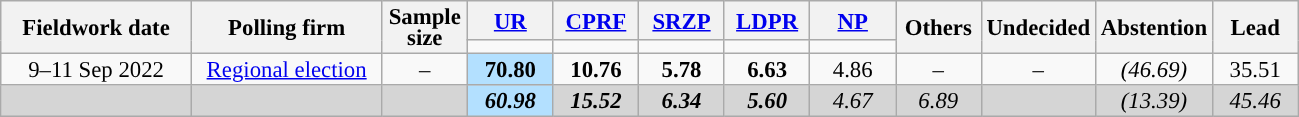<table class=wikitable style="font-size:95%; line-height:14px; text-align:center">
<tr>
<th style=width:120px; rowspan=2>Fieldwork date</th>
<th style=width:120px; rowspan=2>Polling firm</th>
<th style=width:50px; rowspan=2>Sample<br>size</th>
<th style="width:50px;"><a href='#'>UR</a></th>
<th style="width:50px;"><a href='#'>CPRF</a></th>
<th style="width:50px;"><a href='#'>SRZP</a></th>
<th style="width:50px;"><a href='#'>LDPR</a></th>
<th style="width:50px;"><a href='#'>NP</a></th>
<th style="width:50px;" rowspan=2>Others</th>
<th style="width:50px;" rowspan=2>Undecided</th>
<th style="width:50px;" rowspan=2>Abstention</th>
<th style="width:50px;" rowspan="2">Lead</th>
</tr>
<tr>
<td bgcolor=></td>
<td bgcolor=></td>
<td bgcolor=></td>
<td bgcolor=></td>
<td bgcolor=></td>
</tr>
<tr>
<td>9–11 Sep 2022</td>
<td><a href='#'>Regional election</a></td>
<td>–</td>
<td style="background:#B3E0FF"><strong>70.80</strong></td>
<td><strong>10.76</strong></td>
<td><strong>5.78</strong></td>
<td><strong>6.63</strong></td>
<td>4.86</td>
<td>–</td>
<td>–</td>
<td><em>(46.69)</em></td>
<td style="background:">35.51</td>
</tr>
<tr style="background:#D5D5D5">
<td></td>
<td></td>
<td></td>
<td style="background:#B3E0FF"><strong><em>60.98</em></strong></td>
<td><strong><em>15.52</em></strong></td>
<td><strong><em>6.34</em></strong></td>
<td><strong><em>5.60</em></strong></td>
<td><em>4.67</em></td>
<td><em>6.89</em></td>
<td></td>
<td><em>(13.39)</em></td>
<td style="background:"><em>45.46</em></td>
</tr>
</table>
